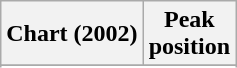<table class="wikitable plainrowheaders sortable" style="text-align:center;" border="1">
<tr>
<th scope="col">Chart (2002)</th>
<th scope="col">Peak<br>position</th>
</tr>
<tr>
</tr>
<tr>
</tr>
</table>
